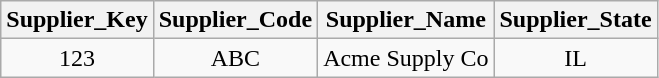<table class="wikitable" style="text-align:center">
<tr>
<th>Supplier_Key</th>
<th>Supplier_Code</th>
<th>Supplier_Name</th>
<th>Supplier_State</th>
</tr>
<tr>
<td>123</td>
<td>ABC</td>
<td>Acme Supply Co</td>
<td>IL</td>
</tr>
</table>
